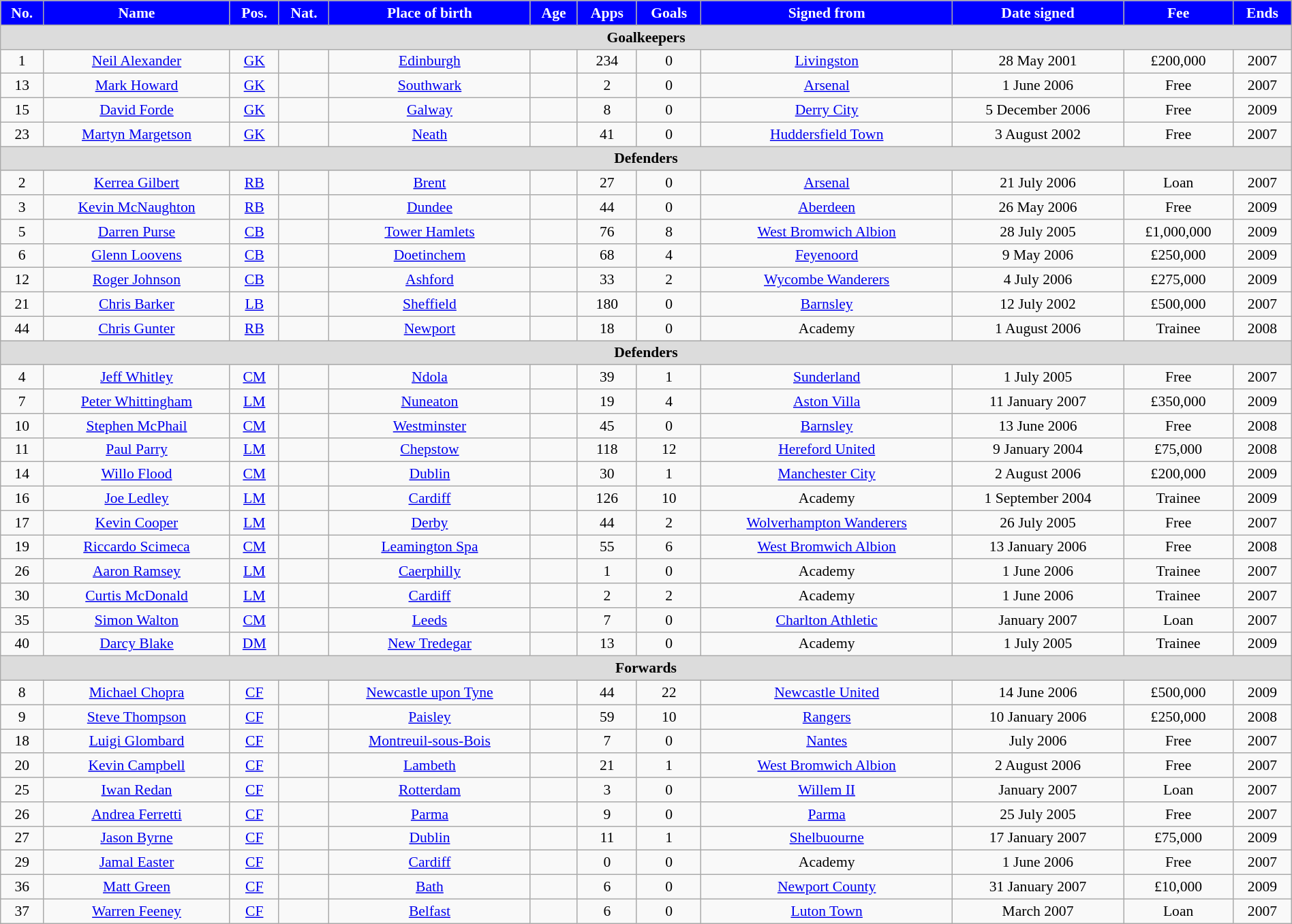<table class="wikitable" style="text-align:center; font-size:90%; width:100%;">
<tr>
<th style="background:blue; color:white; text-align:center;">No.</th>
<th style="background:blue; color:white; text-align:center;">Name</th>
<th style="background:blue; color:white; text-align:center;">Pos.</th>
<th style="background:blue; color:white; text-align:center;">Nat.</th>
<th style="background:blue; color:white; text-align:center;">Place of birth</th>
<th style="background:blue; color:white; text-align:center;">Age</th>
<th style="background:blue; color:white; text-align:center;">Apps</th>
<th style="background:blue; color:white; text-align:center;">Goals</th>
<th style="background:blue; color:white; text-align:center;">Signed from</th>
<th style="background:blue; color:white; text-align:center;">Date signed</th>
<th style="background:blue; color:white; text-align:center;">Fee</th>
<th style="background:blue; color:white; text-align:center;">Ends</th>
</tr>
<tr>
<th colspan="14" style="background:#dcdcdc; text-align:center;">Goalkeepers</th>
</tr>
<tr>
<td>1</td>
<td><a href='#'>Neil Alexander</a></td>
<td><a href='#'>GK</a></td>
<td></td>
<td><a href='#'>Edinburgh</a></td>
<td></td>
<td>234</td>
<td>0</td>
<td><a href='#'>Livingston</a></td>
<td>28 May 2001</td>
<td>£200,000</td>
<td>2007</td>
</tr>
<tr>
<td>13</td>
<td><a href='#'>Mark Howard</a></td>
<td><a href='#'>GK</a></td>
<td></td>
<td><a href='#'>Southwark</a></td>
<td></td>
<td>2</td>
<td>0</td>
<td><a href='#'>Arsenal</a></td>
<td>1 June 2006</td>
<td>Free</td>
<td>2007</td>
</tr>
<tr>
<td>15</td>
<td><a href='#'>David Forde</a></td>
<td><a href='#'>GK</a></td>
<td></td>
<td><a href='#'>Galway</a></td>
<td></td>
<td>8</td>
<td>0</td>
<td><a href='#'>Derry City</a></td>
<td>5 December 2006</td>
<td>Free</td>
<td>2009</td>
</tr>
<tr>
<td>23</td>
<td><a href='#'>Martyn Margetson</a></td>
<td><a href='#'>GK</a></td>
<td></td>
<td><a href='#'>Neath</a></td>
<td></td>
<td>41</td>
<td>0</td>
<td><a href='#'>Huddersfield Town</a></td>
<td>3 August 2002</td>
<td>Free</td>
<td>2007</td>
</tr>
<tr>
<th colspan="14" style="background:#dcdcdc; text-align:center;">Defenders</th>
</tr>
<tr>
<td>2</td>
<td><a href='#'>Kerrea Gilbert</a></td>
<td><a href='#'>RB</a></td>
<td></td>
<td><a href='#'>Brent</a></td>
<td></td>
<td>27</td>
<td>0</td>
<td><a href='#'>Arsenal</a></td>
<td>21 July 2006</td>
<td>Loan</td>
<td>2007</td>
</tr>
<tr>
<td>3</td>
<td><a href='#'>Kevin McNaughton</a></td>
<td><a href='#'>RB</a></td>
<td></td>
<td><a href='#'>Dundee</a></td>
<td></td>
<td>44</td>
<td>0</td>
<td><a href='#'>Aberdeen</a></td>
<td>26 May 2006</td>
<td>Free</td>
<td>2009</td>
</tr>
<tr>
<td>5</td>
<td><a href='#'>Darren Purse</a></td>
<td><a href='#'>CB</a></td>
<td></td>
<td><a href='#'>Tower Hamlets</a></td>
<td></td>
<td>76</td>
<td>8</td>
<td><a href='#'>West Bromwich Albion</a></td>
<td>28 July 2005</td>
<td>£1,000,000</td>
<td>2009</td>
</tr>
<tr>
<td>6</td>
<td><a href='#'>Glenn Loovens</a></td>
<td><a href='#'>CB</a></td>
<td></td>
<td><a href='#'>Doetinchem</a></td>
<td></td>
<td>68</td>
<td>4</td>
<td><a href='#'>Feyenoord</a></td>
<td>9 May 2006</td>
<td>£250,000</td>
<td>2009</td>
</tr>
<tr>
<td>12</td>
<td><a href='#'>Roger Johnson</a></td>
<td><a href='#'>CB</a></td>
<td></td>
<td><a href='#'>Ashford</a></td>
<td></td>
<td>33</td>
<td>2</td>
<td><a href='#'>Wycombe Wanderers</a></td>
<td>4 July 2006</td>
<td>£275,000</td>
<td>2009</td>
</tr>
<tr>
<td>21</td>
<td><a href='#'>Chris Barker</a></td>
<td><a href='#'>LB</a></td>
<td></td>
<td><a href='#'>Sheffield</a></td>
<td></td>
<td>180</td>
<td>0</td>
<td><a href='#'>Barnsley</a></td>
<td>12 July 2002</td>
<td>£500,000</td>
<td>2007</td>
</tr>
<tr>
<td>44</td>
<td><a href='#'>Chris Gunter</a></td>
<td><a href='#'>RB</a></td>
<td></td>
<td><a href='#'>Newport</a></td>
<td></td>
<td>18</td>
<td>0</td>
<td>Academy</td>
<td>1 August 2006</td>
<td>Trainee</td>
<td>2008</td>
</tr>
<tr>
<th colspan="14" style="background:#dcdcdc; text-align:center;">Defenders</th>
</tr>
<tr>
<td>4</td>
<td><a href='#'>Jeff Whitley</a></td>
<td><a href='#'>CM</a></td>
<td></td>
<td><a href='#'>Ndola</a></td>
<td></td>
<td>39</td>
<td>1</td>
<td><a href='#'>Sunderland</a></td>
<td>1 July 2005</td>
<td>Free</td>
<td>2007</td>
</tr>
<tr>
<td>7</td>
<td><a href='#'>Peter Whittingham</a></td>
<td><a href='#'>LM</a></td>
<td></td>
<td><a href='#'>Nuneaton</a></td>
<td></td>
<td>19</td>
<td>4</td>
<td><a href='#'>Aston Villa</a></td>
<td>11 January 2007</td>
<td>£350,000</td>
<td>2009</td>
</tr>
<tr>
<td>10</td>
<td><a href='#'>Stephen McPhail</a></td>
<td><a href='#'>CM</a></td>
<td></td>
<td><a href='#'>Westminster</a></td>
<td></td>
<td>45</td>
<td>0</td>
<td><a href='#'>Barnsley</a></td>
<td>13 June 2006</td>
<td>Free</td>
<td>2008</td>
</tr>
<tr>
<td>11</td>
<td><a href='#'>Paul Parry</a></td>
<td><a href='#'>LM</a></td>
<td></td>
<td><a href='#'>Chepstow</a></td>
<td></td>
<td>118</td>
<td>12</td>
<td><a href='#'>Hereford United</a></td>
<td>9 January 2004</td>
<td>£75,000</td>
<td>2008</td>
</tr>
<tr>
<td>14</td>
<td><a href='#'>Willo Flood</a></td>
<td><a href='#'>CM</a></td>
<td></td>
<td><a href='#'>Dublin</a></td>
<td></td>
<td>30</td>
<td>1</td>
<td><a href='#'>Manchester City</a></td>
<td>2 August 2006</td>
<td>£200,000</td>
<td>2009</td>
</tr>
<tr>
<td>16</td>
<td><a href='#'>Joe Ledley</a></td>
<td><a href='#'>LM</a></td>
<td></td>
<td><a href='#'>Cardiff</a></td>
<td></td>
<td>126</td>
<td>10</td>
<td>Academy</td>
<td>1 September 2004</td>
<td>Trainee</td>
<td>2009</td>
</tr>
<tr>
<td>17</td>
<td><a href='#'>Kevin Cooper</a></td>
<td><a href='#'>LM</a></td>
<td></td>
<td><a href='#'>Derby</a></td>
<td></td>
<td>44</td>
<td>2</td>
<td><a href='#'>Wolverhampton Wanderers</a></td>
<td>26 July 2005</td>
<td>Free</td>
<td>2007</td>
</tr>
<tr>
<td>19</td>
<td><a href='#'>Riccardo Scimeca</a></td>
<td><a href='#'>CM</a></td>
<td></td>
<td><a href='#'>Leamington Spa</a></td>
<td></td>
<td>55</td>
<td>6</td>
<td><a href='#'>West Bromwich Albion</a></td>
<td>13 January 2006</td>
<td>Free</td>
<td>2008</td>
</tr>
<tr>
<td>26</td>
<td><a href='#'>Aaron Ramsey</a></td>
<td><a href='#'>LM</a></td>
<td></td>
<td><a href='#'>Caerphilly</a></td>
<td></td>
<td>1</td>
<td>0</td>
<td>Academy</td>
<td>1 June 2006</td>
<td>Trainee</td>
<td>2007</td>
</tr>
<tr>
<td>30</td>
<td><a href='#'>Curtis McDonald</a></td>
<td><a href='#'>LM</a></td>
<td></td>
<td><a href='#'>Cardiff</a></td>
<td></td>
<td>2</td>
<td>2</td>
<td>Academy</td>
<td>1 June 2006</td>
<td>Trainee</td>
<td>2007</td>
</tr>
<tr>
<td>35</td>
<td><a href='#'>Simon Walton</a></td>
<td><a href='#'>CM</a></td>
<td></td>
<td><a href='#'>Leeds</a></td>
<td></td>
<td>7</td>
<td>0</td>
<td><a href='#'>Charlton Athletic</a></td>
<td>January 2007</td>
<td>Loan</td>
<td>2007</td>
</tr>
<tr>
<td>40</td>
<td><a href='#'>Darcy Blake</a></td>
<td><a href='#'>DM</a></td>
<td></td>
<td><a href='#'>New Tredegar</a></td>
<td></td>
<td>13</td>
<td>0</td>
<td>Academy</td>
<td>1 July 2005</td>
<td>Trainee</td>
<td>2009</td>
</tr>
<tr>
<th colspan="14" style="background:#dcdcdc; text-align:center;">Forwards</th>
</tr>
<tr>
<td>8</td>
<td><a href='#'>Michael Chopra</a></td>
<td><a href='#'>CF</a></td>
<td></td>
<td><a href='#'>Newcastle upon Tyne</a></td>
<td></td>
<td>44</td>
<td>22</td>
<td><a href='#'>Newcastle United</a></td>
<td>14 June 2006</td>
<td>£500,000</td>
<td>2009</td>
</tr>
<tr>
<td>9</td>
<td><a href='#'>Steve Thompson</a></td>
<td><a href='#'>CF</a></td>
<td></td>
<td><a href='#'>Paisley</a></td>
<td></td>
<td>59</td>
<td>10</td>
<td><a href='#'>Rangers</a></td>
<td>10 January 2006</td>
<td>£250,000</td>
<td>2008</td>
</tr>
<tr>
<td>18</td>
<td><a href='#'>Luigi Glombard</a></td>
<td><a href='#'>CF</a></td>
<td></td>
<td><a href='#'>Montreuil-sous-Bois</a></td>
<td></td>
<td>7</td>
<td>0</td>
<td><a href='#'>Nantes</a></td>
<td>July 2006</td>
<td>Free</td>
<td>2007</td>
</tr>
<tr>
<td>20</td>
<td><a href='#'>Kevin Campbell</a></td>
<td><a href='#'>CF</a></td>
<td></td>
<td><a href='#'>Lambeth</a></td>
<td></td>
<td>21</td>
<td>1</td>
<td><a href='#'>West Bromwich Albion</a></td>
<td>2 August 2006</td>
<td>Free</td>
<td>2007</td>
</tr>
<tr>
<td>25</td>
<td><a href='#'>Iwan Redan</a></td>
<td><a href='#'>CF</a></td>
<td></td>
<td><a href='#'>Rotterdam</a></td>
<td></td>
<td>3</td>
<td>0</td>
<td><a href='#'>Willem II</a></td>
<td>January 2007</td>
<td>Loan</td>
<td>2007</td>
</tr>
<tr>
<td>26</td>
<td><a href='#'>Andrea Ferretti</a></td>
<td><a href='#'>CF</a></td>
<td></td>
<td><a href='#'>Parma</a></td>
<td></td>
<td>9</td>
<td>0</td>
<td><a href='#'>Parma</a></td>
<td>25 July 2005</td>
<td>Free</td>
<td>2007</td>
</tr>
<tr>
<td>27</td>
<td><a href='#'>Jason Byrne</a></td>
<td><a href='#'>CF</a></td>
<td></td>
<td><a href='#'>Dublin</a></td>
<td></td>
<td>11</td>
<td>1</td>
<td><a href='#'>Shelbuourne</a></td>
<td>17 January 2007</td>
<td>£75,000</td>
<td>2009</td>
</tr>
<tr>
<td>29</td>
<td><a href='#'>Jamal Easter</a></td>
<td><a href='#'>CF</a></td>
<td></td>
<td><a href='#'>Cardiff</a></td>
<td></td>
<td>0</td>
<td>0</td>
<td>Academy</td>
<td>1 June 2006</td>
<td>Free</td>
<td>2007</td>
</tr>
<tr>
<td>36</td>
<td><a href='#'>Matt Green</a></td>
<td><a href='#'>CF</a></td>
<td></td>
<td><a href='#'>Bath</a></td>
<td></td>
<td>6</td>
<td>0</td>
<td><a href='#'>Newport County</a></td>
<td>31 January 2007</td>
<td>£10,000</td>
<td>2009</td>
</tr>
<tr>
<td>37</td>
<td><a href='#'>Warren Feeney</a></td>
<td><a href='#'>CF</a></td>
<td></td>
<td><a href='#'>Belfast</a></td>
<td></td>
<td>6</td>
<td>0</td>
<td><a href='#'>Luton Town</a></td>
<td>March 2007</td>
<td>Loan</td>
<td>2007</td>
</tr>
</table>
